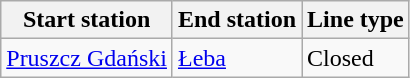<table class="wikitable">
<tr>
<th>Start station</th>
<th>End station</th>
<th>Line type</th>
</tr>
<tr>
<td><a href='#'>Pruszcz Gdański</a></td>
<td><a href='#'>Łeba</a></td>
<td>Closed</td>
</tr>
</table>
